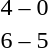<table style="text-align:center">
<tr>
<th width=200></th>
<th width=100></th>
<th width=200></th>
</tr>
<tr>
<td align=right><strong></strong></td>
<td>4 – 0</td>
<td align=left></td>
</tr>
<tr>
<td align=right><strong></strong></td>
<td>6 – 5</td>
<td align=left></td>
</tr>
</table>
